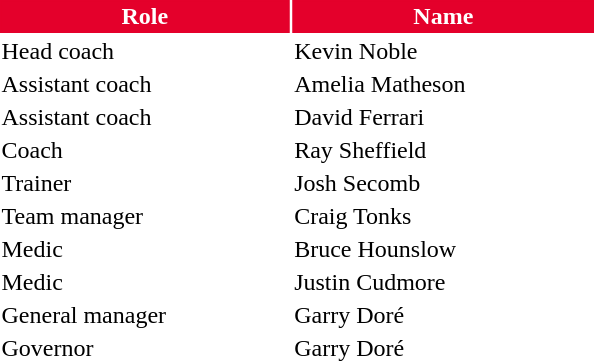<table class="toccolours" style="width:25em">
<tr>
</tr>
<tr>
<th style="background:#E4002B;color:white;border:#E4002B 1px solid">Role</th>
<th style="background:#E4002B;color:white;border:#E4002B 1px solid">Name</th>
</tr>
<tr>
<td>Head coach</td>
<td> Kevin Noble</td>
</tr>
<tr>
<td>Assistant coach</td>
<td> Amelia Matheson</td>
</tr>
<tr>
<td>Assistant coach</td>
<td> David Ferrari</td>
</tr>
<tr>
<td>Coach</td>
<td> Ray Sheffield</td>
</tr>
<tr>
<td>Trainer</td>
<td> Josh Secomb</td>
</tr>
<tr>
<td>Team manager</td>
<td> Craig Tonks</td>
</tr>
<tr>
<td>Medic</td>
<td> Bruce Hounslow</td>
</tr>
<tr>
<td>Medic</td>
<td> Justin Cudmore</td>
</tr>
<tr>
<td>General manager</td>
<td> Garry Doré</td>
</tr>
<tr>
<td>Governor</td>
<td> Garry Doré</td>
</tr>
<tr>
</tr>
</table>
